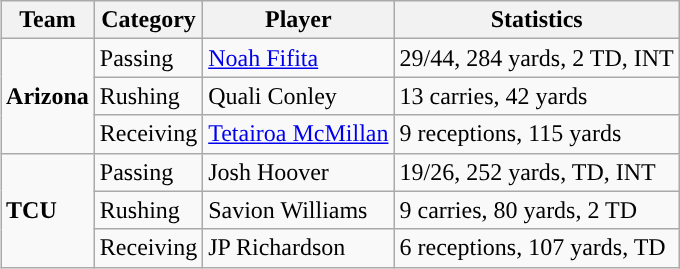<table class="wikitable" style="float: right;">
<tr>
<th>Team</th>
<th>Category</th>
<th>Player</th>
<th>Statistics</th>
</tr>
<tr>
<td rowspan=3><strong>Arizona</strong></td>
<td>Passing</td>
<td><a href='#'>Noah Fifita</a></td>
<td>29/44, 284 yards, 2 TD, INT</td>
</tr>
<tr>
<td>Rushing</td>
<td>Quali Conley</td>
<td>13 carries, 42 yards</td>
</tr>
<tr>
<td>Receiving</td>
<td><a href='#'>Tetairoa McMillan</a></td>
<td>9 receptions, 115 yards</td>
</tr>
<tr>
<td rowspan=3><strong>TCU</strong></td>
<td>Passing</td>
<td>Josh Hoover</td>
<td>19/26, 252 yards, TD, INT</td>
</tr>
<tr>
<td>Rushing</td>
<td>Savion Williams</td>
<td>9 carries, 80 yards, 2 TD</td>
</tr>
<tr>
<td>Receiving</td>
<td>JP Richardson</td>
<td>6 receptions, 107 yards, TD</td>
</tr>
</table>
